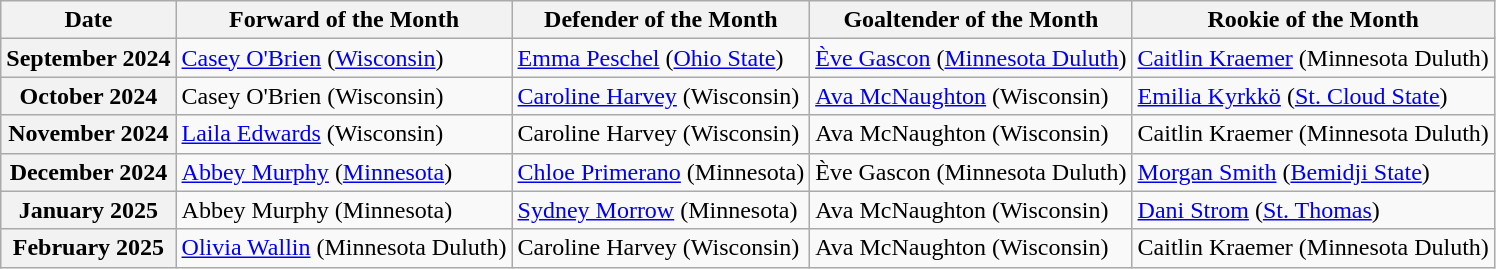<table class="wikitable">
<tr>
<th scope="col">Date</th>
<th scope="col">Forward of the Month</th>
<th scope="col">Defender of the Month</th>
<th scope="col">Goaltender of the Month</th>
<th scope="col">Rookie of the Month</th>
</tr>
<tr>
<th scope="row">September 2024</th>
<td><a href='#'>Casey O'Brien</a> (<a href='#'>Wisconsin</a>)</td>
<td><a href='#'>Emma Peschel</a> (<a href='#'>Ohio State</a>)</td>
<td><a href='#'>Ève Gascon</a> (<a href='#'>Minnesota Duluth</a>)</td>
<td><a href='#'>Caitlin Kraemer</a> (Minnesota Duluth)</td>
</tr>
<tr>
<th scope="row">October 2024</th>
<td>Casey O'Brien (Wisconsin)</td>
<td><a href='#'>Caroline Harvey</a> (Wisconsin)</td>
<td><a href='#'>Ava McNaughton</a> (Wisconsin)</td>
<td><a href='#'>Emilia Kyrkkö</a> (<a href='#'>St. Cloud State</a>)</td>
</tr>
<tr>
<th scope="row">November 2024</th>
<td><a href='#'>Laila Edwards</a> (Wisconsin)</td>
<td>Caroline Harvey (Wisconsin)</td>
<td>Ava McNaughton (Wisconsin)</td>
<td>Caitlin Kraemer (Minnesota Duluth)</td>
</tr>
<tr>
<th scope="row">December 2024</th>
<td><a href='#'>Abbey Murphy</a> (<a href='#'>Minnesota</a>)</td>
<td><a href='#'>Chloe Primerano</a> (Minnesota)</td>
<td>Ève Gascon (Minnesota Duluth)</td>
<td><a href='#'>Morgan Smith</a> (<a href='#'>Bemidji State</a>)</td>
</tr>
<tr>
<th scope="row">January 2025</th>
<td>Abbey Murphy (Minnesota)</td>
<td><a href='#'>Sydney Morrow</a> (Minnesota)</td>
<td>Ava McNaughton (Wisconsin)</td>
<td><a href='#'>Dani Strom</a> (<a href='#'>St. Thomas</a>)</td>
</tr>
<tr>
<th>February 2025</th>
<td><a href='#'>Olivia Wallin</a> (Minnesota Duluth)</td>
<td>Caroline Harvey (Wisconsin)</td>
<td>Ava McNaughton (Wisconsin)</td>
<td>Caitlin Kraemer (Minnesota Duluth)</td>
</tr>
</table>
